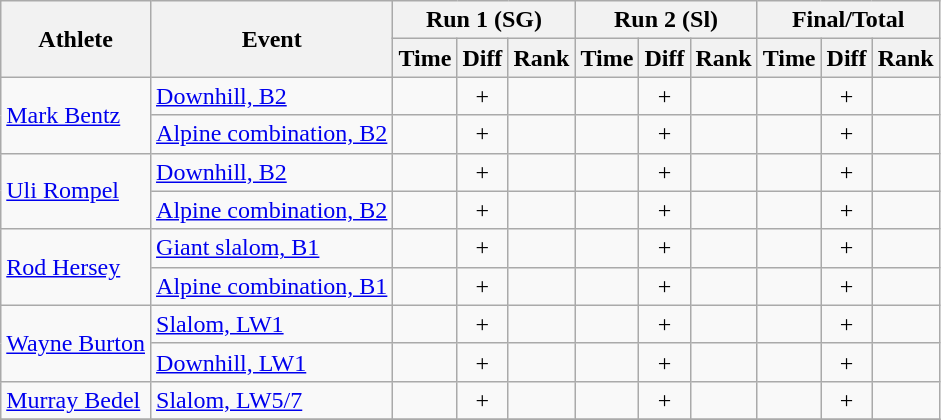<table class="wikitable" style="font-size:100%">
<tr>
<th rowspan="2">Athlete</th>
<th rowspan="2">Event</th>
<th colspan="3">Run 1 (SG)</th>
<th colspan="3">Run 2 (Sl)</th>
<th colspan="3">Final/Total</th>
</tr>
<tr>
<th>Time</th>
<th>Diff</th>
<th>Rank</th>
<th>Time</th>
<th>Diff</th>
<th>Rank</th>
<th>Time</th>
<th>Diff</th>
<th>Rank</th>
</tr>
<tr>
<td rowspan=2><a href='#'>Mark Bentz</a></td>
<td><a href='#'>Downhill, B2</a></td>
<td align="center"></td>
<td align="center">+</td>
<td align="center"></td>
<td align="center"></td>
<td align="center">+</td>
<td align="center"></td>
<td align="center"></td>
<td align="center">+</td>
<td colspan="3" align="center"></td>
</tr>
<tr>
<td><a href='#'>Alpine combination, B2</a></td>
<td align="center"></td>
<td align="center">+</td>
<td align="center"></td>
<td align="center"></td>
<td align="center">+</td>
<td align="center"></td>
<td align="center"></td>
<td align="center">+</td>
<td colspan="3" align="center"></td>
</tr>
<tr>
<td rowspan=2><a href='#'>Uli Rompel</a></td>
<td><a href='#'>Downhill, B2</a></td>
<td align="center"></td>
<td align="center">+</td>
<td align="center"></td>
<td align="center"></td>
<td align="center">+</td>
<td align="center"></td>
<td align="center"></td>
<td align="center">+</td>
<td align="center"></td>
</tr>
<tr>
<td><a href='#'>Alpine combination, B2</a></td>
<td align="center"></td>
<td align="center">+</td>
<td align="center"></td>
<td align="center"></td>
<td align="center">+</td>
<td align="center"></td>
<td align="center"></td>
<td align="center">+</td>
<td align="center"></td>
</tr>
<tr>
<td rowspan=2><a href='#'>Rod Hersey</a></td>
<td><a href='#'>Giant slalom, B1</a></td>
<td align="center"></td>
<td align="center">+</td>
<td align="center"></td>
<td align="center"></td>
<td align="center">+</td>
<td align="center"></td>
<td align="center"></td>
<td align="center">+</td>
<td align="center"></td>
</tr>
<tr>
<td><a href='#'>Alpine combination, B1</a></td>
<td align="center"></td>
<td align="center">+</td>
<td align="center"></td>
<td align="center"></td>
<td align="center">+</td>
<td align="center"></td>
<td align="center"></td>
<td align="center">+</td>
<td align="center"></td>
</tr>
<tr>
<td rowspan=2><a href='#'>Wayne Burton</a></td>
<td><a href='#'>Slalom, LW1</a></td>
<td align="center"></td>
<td align="center">+</td>
<td align="center"></td>
<td align="center"></td>
<td align="center">+</td>
<td align="center"></td>
<td align="center"></td>
<td align="center">+</td>
<td align="center"></td>
</tr>
<tr>
<td><a href='#'>Downhill, LW1</a></td>
<td align="center"></td>
<td align="center">+</td>
<td align="center"></td>
<td align="center"></td>
<td align="center">+</td>
<td align="center"></td>
<td align="center"></td>
<td align="center">+</td>
<td align="center"></td>
</tr>
<tr>
<td rowspan=1><a href='#'>Murray Bedel</a></td>
<td><a href='#'>Slalom, LW5/7</a></td>
<td align="center"></td>
<td align="center">+</td>
<td align="center"></td>
<td align="center"></td>
<td align="center">+</td>
<td align="center"></td>
<td align="center"></td>
<td align="center">+</td>
<td align="center"></td>
</tr>
<tr>
</tr>
</table>
